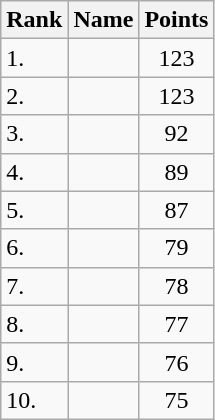<table class="wikitable sortable">
<tr>
<th>Rank</th>
<th>Name</th>
<th>Points</th>
</tr>
<tr>
<td>1.</td>
<td></td>
<td align=center>123</td>
</tr>
<tr>
<td>2.</td>
<td></td>
<td align=center>123</td>
</tr>
<tr>
<td>3.</td>
<td></td>
<td align=center>92</td>
</tr>
<tr>
<td>4.</td>
<td></td>
<td align=center>89</td>
</tr>
<tr>
<td>5.</td>
<td></td>
<td align=center>87</td>
</tr>
<tr>
<td>6.</td>
<td></td>
<td align=center>79</td>
</tr>
<tr>
<td>7.</td>
<td></td>
<td align=center>78</td>
</tr>
<tr>
<td>8.</td>
<td></td>
<td align=center>77</td>
</tr>
<tr>
<td>9.</td>
<td></td>
<td align=center>76</td>
</tr>
<tr>
<td>10.</td>
<td></td>
<td align=center>75</td>
</tr>
</table>
